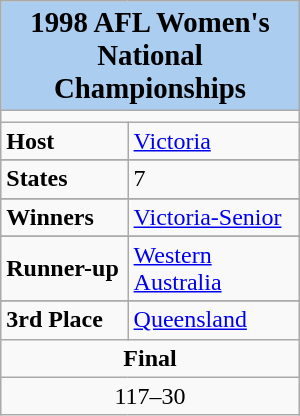<table class="wikitable" align="right" width="200" style="margin-left:0.3em">
<tr>
<th style="background:#ABCDEF" align="center" colspan="2"><big>1998 AFL Women's National Championships</big></th>
</tr>
<tr>
<td colspan="2" style="text-align: center;"></td>
</tr>
<tr>
<td><strong>Host</strong></td>
<td><a href='#'>Victoria</a></td>
</tr>
<tr style="text-align:center;">
</tr>
<tr>
<td><strong>States</strong></td>
<td>7</td>
</tr>
<tr style="text-align:center;">
</tr>
<tr>
<td><strong>Winners</strong></td>
<td><a href='#'>Victoria-Senior</a></td>
</tr>
<tr style="text-align:center;">
</tr>
<tr>
<td><strong>Runner-up</strong></td>
<td><a href='#'>Western Australia</a></td>
</tr>
<tr style="text-align:center;">
</tr>
<tr>
<td><strong>3rd Place</strong></td>
<td><a href='#'>Queensland</a></td>
</tr>
<tr style="text-align:center;">
<td colspan="2"><strong>Final</strong></td>
</tr>
<tr style="text-align:center;">
<td colspan="2">117–30</td>
</tr>
</table>
